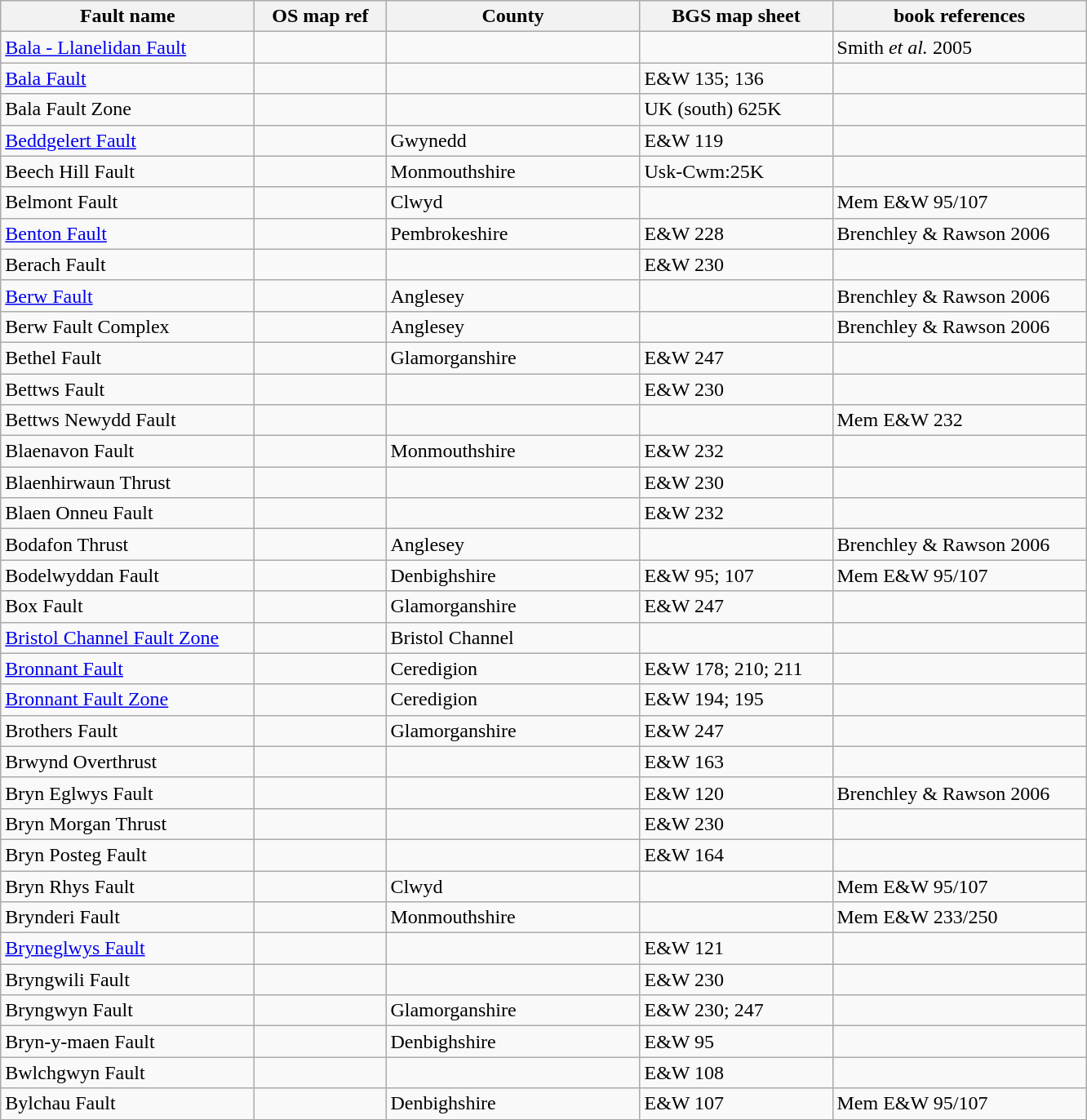<table class="wikitable">
<tr>
<th width="200pt">Fault name</th>
<th width="100pt">OS map ref</th>
<th width="200pt">County</th>
<th width="150pt">BGS map sheet</th>
<th width="200pt">book references</th>
</tr>
<tr>
<td><a href='#'>Bala - Llanelidan Fault</a></td>
<td></td>
<td></td>
<td></td>
<td>Smith <em>et al.</em> 2005</td>
</tr>
<tr>
<td><a href='#'>Bala Fault</a></td>
<td></td>
<td></td>
<td>E&W 135; 136</td>
<td></td>
</tr>
<tr>
<td>Bala Fault Zone</td>
<td></td>
<td></td>
<td>UK (south) 625K</td>
<td></td>
</tr>
<tr>
<td><a href='#'>Beddgelert Fault</a></td>
<td></td>
<td>Gwynedd</td>
<td>E&W 119</td>
<td></td>
</tr>
<tr>
<td>Beech Hill Fault</td>
<td></td>
<td>Monmouthshire</td>
<td>Usk-Cwm:25K</td>
<td></td>
</tr>
<tr>
<td>Belmont Fault</td>
<td></td>
<td>Clwyd</td>
<td></td>
<td>Mem E&W 95/107</td>
</tr>
<tr>
<td><a href='#'>Benton Fault</a></td>
<td></td>
<td>Pembrokeshire</td>
<td>E&W 228</td>
<td>Brenchley & Rawson 2006</td>
</tr>
<tr>
<td>Berach Fault</td>
<td></td>
<td></td>
<td>E&W 230</td>
<td></td>
</tr>
<tr>
<td><a href='#'>Berw Fault</a></td>
<td></td>
<td>Anglesey</td>
<td></td>
<td>Brenchley & Rawson 2006</td>
</tr>
<tr>
<td>Berw Fault Complex</td>
<td></td>
<td>Anglesey</td>
<td></td>
<td>Brenchley & Rawson 2006</td>
</tr>
<tr>
<td>Bethel Fault</td>
<td></td>
<td>Glamorganshire</td>
<td>E&W 247</td>
<td></td>
</tr>
<tr>
<td>Bettws Fault</td>
<td></td>
<td></td>
<td>E&W 230</td>
<td></td>
</tr>
<tr>
<td>Bettws Newydd Fault</td>
<td></td>
<td></td>
<td></td>
<td>Mem E&W 232</td>
</tr>
<tr>
<td>Blaenavon Fault</td>
<td></td>
<td>Monmouthshire</td>
<td>E&W 232</td>
<td></td>
</tr>
<tr>
<td>Blaenhirwaun Thrust</td>
<td></td>
<td></td>
<td>E&W 230</td>
<td></td>
</tr>
<tr>
<td>Blaen Onneu Fault</td>
<td></td>
<td></td>
<td>E&W 232</td>
<td></td>
</tr>
<tr>
<td>Bodafon Thrust</td>
<td></td>
<td>Anglesey</td>
<td></td>
<td>Brenchley & Rawson 2006</td>
</tr>
<tr>
<td>Bodelwyddan Fault</td>
<td></td>
<td>Denbighshire</td>
<td>E&W 95; 107</td>
<td>Mem E&W 95/107</td>
</tr>
<tr>
<td>Box Fault</td>
<td></td>
<td>Glamorganshire</td>
<td>E&W 247</td>
<td></td>
</tr>
<tr>
<td><a href='#'>Bristol Channel Fault Zone</a></td>
<td></td>
<td>Bristol Channel</td>
<td></td>
<td></td>
</tr>
<tr>
<td><a href='#'>Bronnant Fault</a></td>
<td></td>
<td>Ceredigion</td>
<td>E&W 178; 210; 211</td>
<td></td>
</tr>
<tr>
<td><a href='#'>Bronnant Fault Zone</a></td>
<td></td>
<td>Ceredigion</td>
<td>E&W 194; 195</td>
<td></td>
</tr>
<tr>
<td>Brothers Fault</td>
<td></td>
<td>Glamorganshire</td>
<td>E&W 247</td>
<td></td>
</tr>
<tr>
<td>Brwynd Overthrust</td>
<td></td>
<td></td>
<td>E&W 163</td>
<td></td>
</tr>
<tr>
<td>Bryn Eglwys Fault</td>
<td></td>
<td></td>
<td>E&W 120</td>
<td>Brenchley & Rawson 2006</td>
</tr>
<tr>
<td>Bryn Morgan Thrust</td>
<td></td>
<td></td>
<td>E&W 230</td>
<td></td>
</tr>
<tr>
<td>Bryn Posteg Fault</td>
<td></td>
<td></td>
<td>E&W 164</td>
<td></td>
</tr>
<tr>
<td>Bryn Rhys Fault</td>
<td></td>
<td>Clwyd</td>
<td></td>
<td>Mem E&W 95/107</td>
</tr>
<tr>
<td>Brynderi Fault</td>
<td></td>
<td>Monmouthshire</td>
<td></td>
<td>Mem E&W 233/250</td>
</tr>
<tr>
<td><a href='#'>Bryneglwys Fault</a></td>
<td></td>
<td></td>
<td>E&W 121</td>
<td></td>
</tr>
<tr>
<td>Bryngwili Fault</td>
<td></td>
<td></td>
<td>E&W 230</td>
<td></td>
</tr>
<tr>
<td>Bryngwyn Fault</td>
<td></td>
<td>Glamorganshire</td>
<td>E&W 230; 247</td>
<td></td>
</tr>
<tr>
<td>Bryn-y-maen Fault</td>
<td></td>
<td>Denbighshire</td>
<td>E&W 95</td>
<td></td>
</tr>
<tr>
<td>Bwlchgwyn Fault</td>
<td></td>
<td></td>
<td>E&W 108</td>
<td></td>
</tr>
<tr>
<td>Bylchau Fault</td>
<td></td>
<td>Denbighshire</td>
<td>E&W 107</td>
<td>Mem E&W 95/107</td>
</tr>
<tr>
</tr>
</table>
